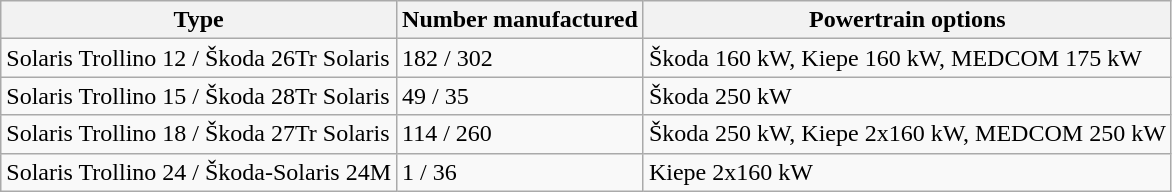<table class="wikitable">
<tr>
<th>Type</th>
<th>Number manufactured</th>
<th>Powertrain options</th>
</tr>
<tr>
<td>Solaris Trollino 12 / Škoda 26Tr Solaris</td>
<td>182 / 302</td>
<td>Škoda 160 kW, Kiepe 160 kW, MEDCOM 175 kW</td>
</tr>
<tr>
<td>Solaris Trollino 15 / Škoda 28Tr Solaris</td>
<td>49 / 35</td>
<td>Škoda 250 kW</td>
</tr>
<tr>
<td>Solaris Trollino 18 / Škoda 27Tr Solaris</td>
<td>114 / 260</td>
<td>Škoda 250 kW, Kiepe 2x160 kW, MEDCOM 250 kW</td>
</tr>
<tr>
<td>Solaris Trollino 24 / Škoda-Solaris 24M</td>
<td>1 / 36</td>
<td>Kiepe 2x160 kW</td>
</tr>
</table>
